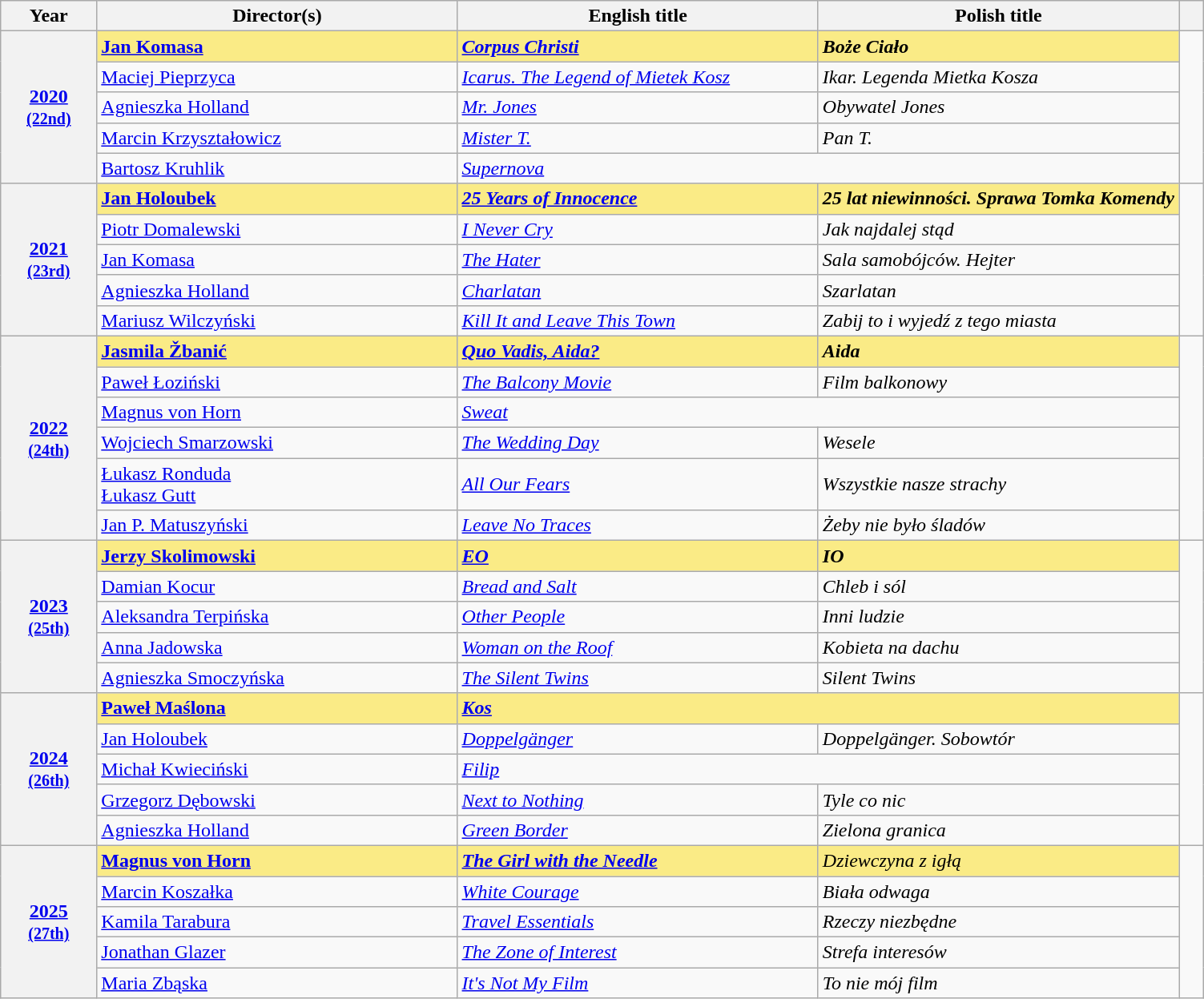<table class="wikitable sortable">
<tr>
<th scope="col" style="width:8%;">Year</th>
<th scope="col" style="width:30%;"><strong>Director(s)</strong></th>
<th scope="col" style="width:30%;"><strong>English title</strong></th>
<th><strong>Polish title</strong></th>
<th scope="col" style="width:2%;" class="unsortable"></th>
</tr>
<tr>
<th scope="row" rowspan=5 style="text-align:center;"><a href='#'>2020</a><br><small><a href='#'>(22nd)</a></small></th>
<td style="background:#FAEB86;"><strong><a href='#'>Jan Komasa</a></strong></td>
<td style="background:#FAEB86;"><strong><em><a href='#'>Corpus Christi</a></em></strong></td>
<td style="background:#FAEB86;"><strong><em>Boże Ciało</em></strong></td>
<td rowspan="5"></td>
</tr>
<tr>
<td><a href='#'>Maciej Pieprzyca</a></td>
<td><em><a href='#'>Icarus. The Legend of Mietek Kosz</a></em></td>
<td><em>Ikar. Legenda Mietka Kosza</em></td>
</tr>
<tr>
<td><a href='#'>Agnieszka Holland</a></td>
<td><em><a href='#'>Mr. Jones</a></em></td>
<td><em>Obywatel Jones</em></td>
</tr>
<tr>
<td><a href='#'>Marcin Krzyształowicz</a></td>
<td><em><a href='#'>Mister T.</a></em></td>
<td><em>Pan T.</em></td>
</tr>
<tr>
<td><a href='#'>Bartosz Kruhlik</a></td>
<td colspan="2"><em><a href='#'>Supernova</a></em></td>
</tr>
<tr>
<th rowspan="5" scope="row" style="text-align:center;"><a href='#'>2021</a><br><small><a href='#'>(23rd)</a></small></th>
<td style="background:#FAEB86;"><strong><a href='#'>Jan Holoubek</a></strong></td>
<td style="background:#FAEB86;"><strong><em><a href='#'>25 Years of Innocence</a></em></strong></td>
<td style="background:#FAEB86;"><strong><em>25 lat niewinności. Sprawa Tomka Komendy</em></strong></td>
<td rowspan="5"></td>
</tr>
<tr>
<td><a href='#'>Piotr Domalewski</a></td>
<td><em><a href='#'>I Never Cry</a></em></td>
<td><em>Jak najdalej stąd</em></td>
</tr>
<tr>
<td><a href='#'>Jan Komasa</a></td>
<td><em><a href='#'>The Hater</a></em></td>
<td><em>Sala samobójców. Hejter</em></td>
</tr>
<tr>
<td><a href='#'>Agnieszka Holland</a></td>
<td><em><a href='#'>Charlatan</a></em></td>
<td><em>Szarlatan</em></td>
</tr>
<tr>
<td><a href='#'>Mariusz Wilczyński</a></td>
<td><em><a href='#'>Kill It and Leave This Town</a></em></td>
<td><em>Zabij to i wyjedź z tego miasta</em></td>
</tr>
<tr>
<th rowspan="6"><a href='#'>2022</a><br><small><a href='#'>(24th)</a></small></th>
<td style="background:#FAEB86;"><strong><a href='#'>Jasmila Žbanić</a></strong></td>
<td style="background:#FAEB86;"><strong><em><a href='#'>Quo Vadis, Aida?</a></em></strong></td>
<td style="background:#FAEB86;"><strong><em>Aida</em></strong></td>
<td rowspan="6"></td>
</tr>
<tr>
<td><a href='#'>Paweł Łoziński</a></td>
<td><em><a href='#'>The Balcony Movie</a></em></td>
<td><em>Film balkonowy</em></td>
</tr>
<tr>
<td><a href='#'>Magnus von Horn</a></td>
<td colspan="2"><em><a href='#'>Sweat</a></em></td>
</tr>
<tr>
<td><a href='#'>Wojciech Smarzowski</a></td>
<td><em><a href='#'>The Wedding Day</a></em></td>
<td><em>Wesele</em></td>
</tr>
<tr>
<td><a href='#'>Łukasz Ronduda</a><br><a href='#'>Łukasz Gutt</a></td>
<td><em><a href='#'>All Our Fears</a></em></td>
<td><em>Wszystkie nasze strachy</em></td>
</tr>
<tr>
<td><a href='#'>Jan P. Matuszyński</a></td>
<td><em><a href='#'>Leave No Traces</a></em></td>
<td><em>Żeby nie było śladów</em></td>
</tr>
<tr>
<th rowspan="5"><a href='#'>2023</a><br><small><a href='#'>(25th)</a></small></th>
<td style="background:#FAEB86;"><strong><a href='#'>Jerzy Skolimowski</a></strong></td>
<td style="background:#FAEB86;"><em><a href='#'><strong>EO</strong></a></em></td>
<td style="background:#FAEB86;"><strong><em>IO</em></strong></td>
<td rowspan="5"></td>
</tr>
<tr>
<td><a href='#'>Damian Kocur</a></td>
<td><em><a href='#'>Bread and Salt</a></em></td>
<td><em>Chleb i sól</em></td>
</tr>
<tr '>
<td><a href='#'>Aleksandra Terpińska</a></td>
<td><em><a href='#'>Other People</a></em></td>
<td><em>Inni ludzie</em></td>
</tr>
<tr>
<td><a href='#'>Anna Jadowska</a></td>
<td><em><a href='#'>Woman on the Roof</a></em></td>
<td><em>Kobieta na dachu</em></td>
</tr>
<tr>
<td><a href='#'>Agnieszka Smoczyńska</a></td>
<td><em><a href='#'>The Silent Twins</a></em></td>
<td><em>Silent Twins</em></td>
</tr>
<tr>
<th rowspan="5"><a href='#'>2024</a><br><small><a href='#'>(26th)</a></small></th>
<td style="background:#FAEB86;"><strong><a href='#'>Paweł Maślona</a></strong></td>
<td colspan="2" style="background:#FAEB86;"><strong><em><a href='#'>Kos</a></em></strong></td>
<td rowspan="5"></td>
</tr>
<tr>
<td><a href='#'>Jan Holoubek</a></td>
<td><em><a href='#'>Doppelgänger</a></em></td>
<td><em>Doppelgänger. Sobowtór</em></td>
</tr>
<tr>
<td><a href='#'>Michał Kwieciński</a></td>
<td colspan="2"><em><a href='#'>Filip</a></em></td>
</tr>
<tr>
<td><a href='#'>Grzegorz Dębowski</a></td>
<td><a href='#'><em>Next to Nothing</em></a></td>
<td><em>Tyle co nic</em></td>
</tr>
<tr>
<td><a href='#'>Agnieszka Holland</a></td>
<td><em><a href='#'>Green Border</a></em></td>
<td><em>Zielona granica</em></td>
</tr>
<tr>
<th rowspan="5"><a href='#'>2025</a><br><small><a href='#'>(27th)</a></small></th>
<td style="background:#FAEB86;"><strong><a href='#'>Magnus von Horn</a></strong></td>
<td style="background:#FAEB86;"><strong><em><a href='#'>The Girl with the Needle</a></em></strong></td>
<td style="background:#FAEB86;"><em>Dziewczyna z igłą</em></td>
<td rowspan="5"></td>
</tr>
<tr>
<td><a href='#'>Marcin Koszałka</a></td>
<td><em><a href='#'>White Courage</a></em></td>
<td><em>Biała odwaga</em></td>
</tr>
<tr>
<td><a href='#'>Kamila Tarabura</a></td>
<td><em><a href='#'>Travel Essentials</a></em></td>
<td><em>Rzeczy niezbędne</em></td>
</tr>
<tr>
<td><a href='#'>Jonathan Glazer</a></td>
<td><em><a href='#'>The Zone of Interest</a></em></td>
<td><em>Strefa interesów</em></td>
</tr>
<tr>
<td><a href='#'>Maria Zbąska</a></td>
<td><em><a href='#'>It's Not My Film</a></em></td>
<td><em>To nie mój film</em></td>
</tr>
</table>
